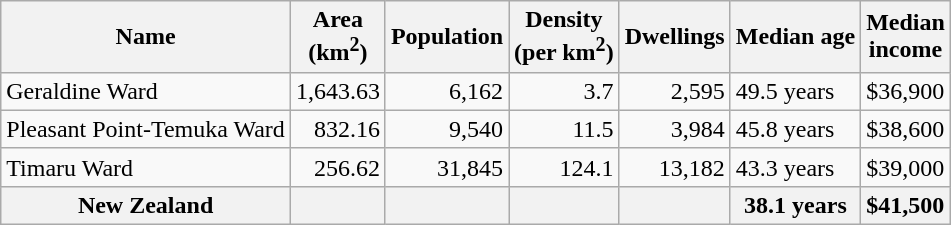<table class="wikitable">
<tr>
<th>Name</th>
<th>Area<br>(km<sup>2</sup>)</th>
<th>Population</th>
<th>Density<br>(per km<sup>2</sup>)</th>
<th>Dwellings</th>
<th>Median age</th>
<th>Median<br>income</th>
</tr>
<tr>
<td>Geraldine Ward</td>
<td style="text-align:right;">1,643.63</td>
<td style="text-align:right;">6,162</td>
<td style="text-align:right;">3.7</td>
<td style="text-align:right;">2,595</td>
<td>49.5 years</td>
<td>$36,900</td>
</tr>
<tr>
<td>Pleasant Point-Temuka Ward</td>
<td style="text-align:right;">832.16</td>
<td style="text-align:right;">9,540</td>
<td style="text-align:right;">11.5</td>
<td style="text-align:right;">3,984</td>
<td>45.8 years</td>
<td>$38,600</td>
</tr>
<tr>
<td>Timaru Ward</td>
<td style="text-align:right;">256.62</td>
<td style="text-align:right;">31,845</td>
<td style="text-align:right;">124.1</td>
<td style="text-align:right;">13,182</td>
<td>43.3 years</td>
<td>$39,000</td>
</tr>
<tr>
<th>New Zealand</th>
<th></th>
<th></th>
<th></th>
<th></th>
<th>38.1 years</th>
<th style="text-align:left;">$41,500</th>
</tr>
</table>
